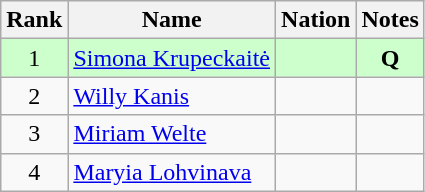<table class="wikitable sortable" style="text-align:center">
<tr>
<th>Rank</th>
<th>Name</th>
<th>Nation</th>
<th>Notes</th>
</tr>
<tr bgcolor=ccffcc>
<td>1</td>
<td align=left><a href='#'>Simona Krupeckaitė</a></td>
<td align=left></td>
<td><strong>Q</strong></td>
</tr>
<tr>
<td>2</td>
<td align=left><a href='#'>Willy Kanis</a></td>
<td align=left></td>
<td></td>
</tr>
<tr>
<td>3</td>
<td align=left><a href='#'>Miriam Welte</a></td>
<td align=left></td>
<td></td>
</tr>
<tr>
<td>4</td>
<td align=left><a href='#'>Maryia Lohvinava</a></td>
<td align=left></td>
<td></td>
</tr>
</table>
